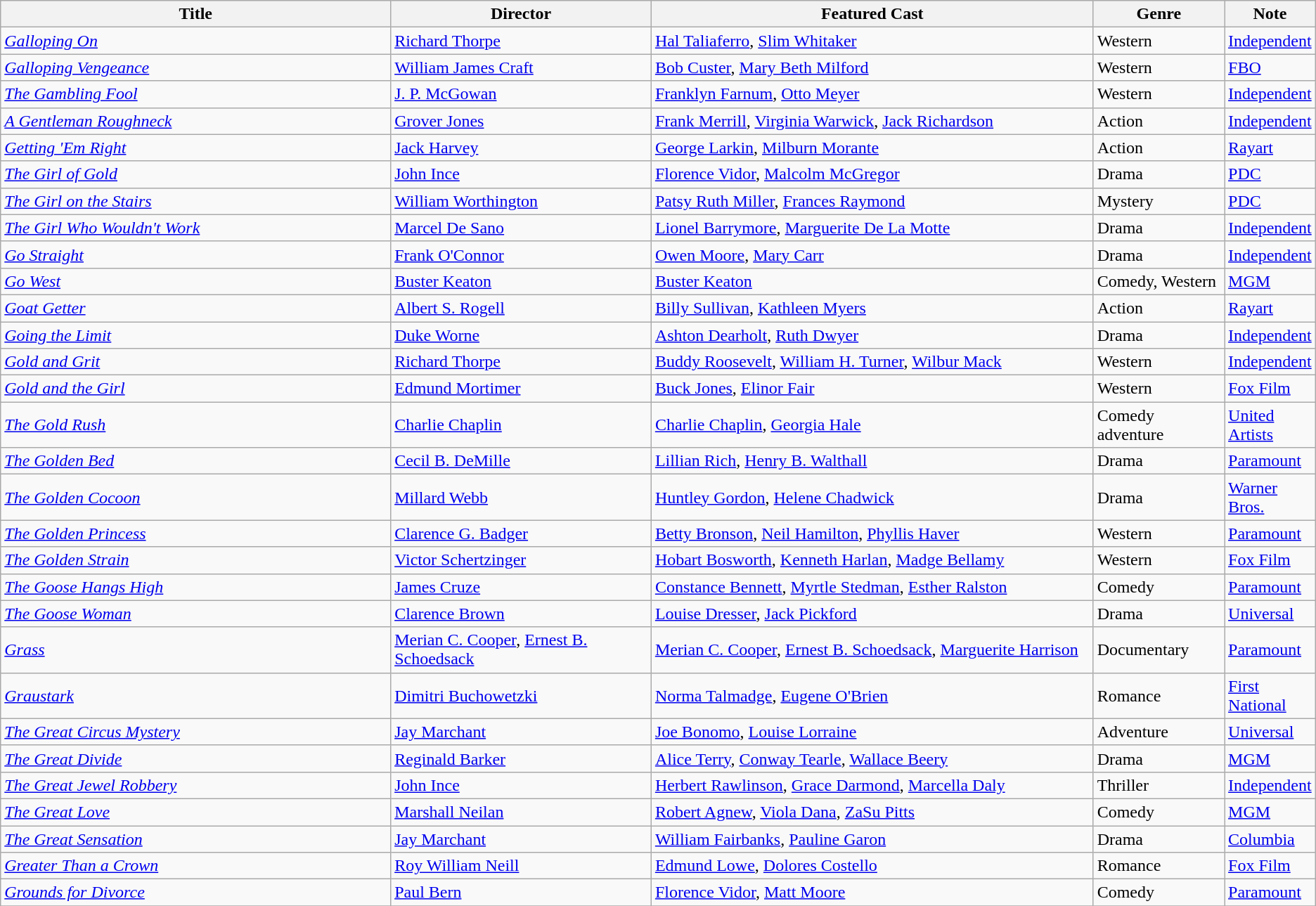<table class="wikitable">
<tr>
<th style="width:30%;">Title</th>
<th style="width:20%;">Director</th>
<th style="width:34%;">Featured Cast</th>
<th style="width:10%;">Genre</th>
<th style="width:10%;">Note</th>
</tr>
<tr>
<td><em><a href='#'>Galloping On</a></em></td>
<td><a href='#'>Richard Thorpe</a></td>
<td><a href='#'>Hal Taliaferro</a>, <a href='#'>Slim Whitaker</a></td>
<td>Western</td>
<td><a href='#'>Independent</a></td>
</tr>
<tr>
<td><em><a href='#'>Galloping Vengeance</a></em></td>
<td><a href='#'>William James Craft</a></td>
<td><a href='#'>Bob Custer</a>, <a href='#'>Mary Beth Milford</a></td>
<td>Western</td>
<td><a href='#'>FBO</a></td>
</tr>
<tr>
<td><em><a href='#'>The Gambling Fool</a></em></td>
<td><a href='#'>J. P. McGowan</a></td>
<td><a href='#'>Franklyn Farnum</a>, <a href='#'>Otto Meyer</a></td>
<td>Western</td>
<td><a href='#'>Independent</a></td>
</tr>
<tr>
<td><em><a href='#'>A Gentleman Roughneck</a></em></td>
<td><a href='#'>Grover Jones</a></td>
<td><a href='#'>Frank Merrill</a>, <a href='#'>Virginia Warwick</a>, <a href='#'>Jack Richardson</a></td>
<td>Action</td>
<td><a href='#'>Independent</a></td>
</tr>
<tr>
<td><em><a href='#'>Getting 'Em Right</a></em></td>
<td><a href='#'>Jack Harvey</a></td>
<td><a href='#'>George Larkin</a>, <a href='#'>Milburn Morante</a></td>
<td>Action</td>
<td><a href='#'>Rayart</a></td>
</tr>
<tr>
<td><em><a href='#'>The Girl of Gold</a></em></td>
<td><a href='#'>John Ince</a></td>
<td><a href='#'>Florence Vidor</a>, <a href='#'>Malcolm McGregor</a></td>
<td>Drama</td>
<td><a href='#'>PDC</a></td>
</tr>
<tr>
<td><em><a href='#'>The Girl on the Stairs</a></em></td>
<td><a href='#'>William Worthington</a></td>
<td><a href='#'>Patsy Ruth Miller</a>, <a href='#'>Frances Raymond</a></td>
<td>Mystery</td>
<td><a href='#'>PDC</a></td>
</tr>
<tr>
<td><em><a href='#'>The Girl Who Wouldn't Work</a></em></td>
<td><a href='#'>Marcel De Sano</a></td>
<td><a href='#'>Lionel Barrymore</a>, <a href='#'>Marguerite De La Motte</a></td>
<td>Drama</td>
<td><a href='#'>Independent</a></td>
</tr>
<tr>
<td><em><a href='#'>Go Straight</a></em></td>
<td><a href='#'>Frank O'Connor</a></td>
<td><a href='#'>Owen Moore</a>, <a href='#'>Mary Carr</a></td>
<td>Drama</td>
<td><a href='#'>Independent</a></td>
</tr>
<tr>
<td><em><a href='#'>Go West</a></em></td>
<td><a href='#'>Buster Keaton</a></td>
<td><a href='#'>Buster Keaton</a></td>
<td>Comedy, Western</td>
<td><a href='#'>MGM</a></td>
</tr>
<tr>
<td><em><a href='#'>Goat Getter</a></em></td>
<td><a href='#'>Albert S. Rogell</a></td>
<td><a href='#'>Billy Sullivan</a>, <a href='#'>Kathleen Myers</a></td>
<td>Action</td>
<td><a href='#'>Rayart</a></td>
</tr>
<tr>
<td><em><a href='#'>Going the Limit</a></em></td>
<td><a href='#'>Duke Worne</a></td>
<td><a href='#'>Ashton Dearholt</a>, <a href='#'>Ruth Dwyer</a></td>
<td>Drama</td>
<td><a href='#'>Independent</a></td>
</tr>
<tr>
<td><em><a href='#'>Gold and Grit</a></em></td>
<td><a href='#'>Richard Thorpe</a></td>
<td><a href='#'>Buddy Roosevelt</a>, <a href='#'>William H. Turner</a>, <a href='#'>Wilbur Mack</a></td>
<td>Western</td>
<td><a href='#'>Independent</a></td>
</tr>
<tr>
<td><em><a href='#'>Gold and the Girl</a></em></td>
<td><a href='#'>Edmund Mortimer</a></td>
<td><a href='#'>Buck Jones</a>, <a href='#'>Elinor Fair</a></td>
<td>Western</td>
<td><a href='#'>Fox Film</a></td>
</tr>
<tr>
<td><em><a href='#'>The Gold Rush</a></em></td>
<td><a href='#'>Charlie Chaplin</a></td>
<td><a href='#'>Charlie Chaplin</a>, <a href='#'>Georgia Hale</a></td>
<td>Comedy adventure</td>
<td><a href='#'>United Artists</a></td>
</tr>
<tr>
<td><em><a href='#'>The Golden Bed</a></em></td>
<td><a href='#'>Cecil B. DeMille</a></td>
<td><a href='#'>Lillian Rich</a>, <a href='#'>Henry B. Walthall</a></td>
<td>Drama</td>
<td><a href='#'>Paramount</a></td>
</tr>
<tr>
<td><em><a href='#'>The Golden Cocoon</a></em></td>
<td><a href='#'>Millard Webb</a></td>
<td><a href='#'>Huntley Gordon</a>, <a href='#'>Helene Chadwick</a></td>
<td>Drama</td>
<td><a href='#'>Warner Bros.</a></td>
</tr>
<tr>
<td><em><a href='#'>The Golden Princess</a></em></td>
<td><a href='#'>Clarence G. Badger</a></td>
<td><a href='#'>Betty Bronson</a>, <a href='#'>Neil Hamilton</a>, <a href='#'>Phyllis Haver</a></td>
<td>Western</td>
<td><a href='#'>Paramount</a></td>
</tr>
<tr>
<td><em><a href='#'>The Golden Strain</a></em></td>
<td><a href='#'>Victor Schertzinger</a></td>
<td><a href='#'>Hobart Bosworth</a>, <a href='#'>Kenneth Harlan</a>, <a href='#'>Madge Bellamy</a></td>
<td>Western</td>
<td><a href='#'>Fox Film</a></td>
</tr>
<tr>
<td><em><a href='#'>The Goose Hangs High</a></em></td>
<td><a href='#'>James Cruze</a></td>
<td><a href='#'>Constance Bennett</a>, <a href='#'>Myrtle Stedman</a>, <a href='#'>Esther Ralston</a></td>
<td>Comedy</td>
<td><a href='#'>Paramount</a></td>
</tr>
<tr>
<td><em><a href='#'>The Goose Woman</a></em></td>
<td><a href='#'>Clarence Brown</a></td>
<td><a href='#'>Louise Dresser</a>, <a href='#'>Jack Pickford</a></td>
<td>Drama</td>
<td><a href='#'>Universal</a></td>
</tr>
<tr>
<td><em><a href='#'>Grass</a></em></td>
<td><a href='#'>Merian C. Cooper</a>, <a href='#'>Ernest B. Schoedsack</a></td>
<td><a href='#'>Merian C. Cooper</a>, <a href='#'>Ernest B. Schoedsack</a>, <a href='#'>Marguerite Harrison</a></td>
<td>Documentary</td>
<td><a href='#'>Paramount</a></td>
</tr>
<tr>
<td><em><a href='#'>Graustark</a></em></td>
<td><a href='#'>Dimitri Buchowetzki</a></td>
<td><a href='#'>Norma Talmadge</a>, <a href='#'>Eugene O'Brien</a></td>
<td>Romance</td>
<td><a href='#'>First National</a></td>
</tr>
<tr>
<td><em><a href='#'>The Great Circus Mystery</a></em></td>
<td><a href='#'>Jay Marchant</a></td>
<td><a href='#'>Joe Bonomo</a>, <a href='#'>Louise Lorraine</a></td>
<td>Adventure</td>
<td><a href='#'>Universal</a></td>
</tr>
<tr>
<td><em><a href='#'>The Great Divide</a></em></td>
<td><a href='#'>Reginald Barker</a></td>
<td><a href='#'>Alice Terry</a>, <a href='#'>Conway Tearle</a>, <a href='#'>Wallace Beery</a></td>
<td>Drama</td>
<td><a href='#'>MGM</a></td>
</tr>
<tr>
<td><em><a href='#'>The Great Jewel Robbery</a></em></td>
<td><a href='#'>John Ince</a></td>
<td><a href='#'>Herbert Rawlinson</a>, <a href='#'>Grace Darmond</a>, <a href='#'>Marcella Daly</a></td>
<td>Thriller</td>
<td><a href='#'>Independent</a></td>
</tr>
<tr>
<td><em><a href='#'>The Great Love</a></em></td>
<td><a href='#'>Marshall Neilan</a></td>
<td><a href='#'>Robert Agnew</a>, <a href='#'>Viola Dana</a>, <a href='#'>ZaSu Pitts</a></td>
<td>Comedy</td>
<td><a href='#'>MGM</a></td>
</tr>
<tr>
<td><em><a href='#'>The Great Sensation</a></em></td>
<td><a href='#'>Jay Marchant</a></td>
<td><a href='#'>William Fairbanks</a>, <a href='#'>Pauline Garon</a></td>
<td>Drama</td>
<td><a href='#'>Columbia</a></td>
</tr>
<tr>
<td><em><a href='#'>Greater Than a Crown</a></em></td>
<td><a href='#'>Roy William Neill</a></td>
<td><a href='#'>Edmund Lowe</a>, <a href='#'>Dolores Costello</a></td>
<td>Romance</td>
<td><a href='#'>Fox Film</a></td>
</tr>
<tr>
<td><em><a href='#'>Grounds for Divorce</a></em></td>
<td><a href='#'>Paul Bern</a></td>
<td><a href='#'>Florence Vidor</a>, <a href='#'>Matt Moore</a></td>
<td>Comedy</td>
<td><a href='#'>Paramount</a></td>
</tr>
<tr>
</tr>
</table>
